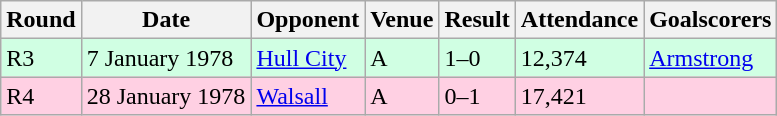<table class="wikitable">
<tr>
<th>Round</th>
<th>Date</th>
<th>Opponent</th>
<th>Venue</th>
<th>Result</th>
<th>Attendance</th>
<th>Goalscorers</th>
</tr>
<tr style="background-color: #d0ffe3;">
<td>R3</td>
<td>7 January 1978</td>
<td><a href='#'>Hull City</a></td>
<td>A</td>
<td>1–0</td>
<td>12,374</td>
<td><a href='#'>Armstrong</a></td>
</tr>
<tr style="background-color: #ffd0e3;">
<td>R4</td>
<td>28 January 1978</td>
<td><a href='#'>Walsall</a></td>
<td>A</td>
<td>0–1</td>
<td>17,421</td>
<td></td>
</tr>
</table>
